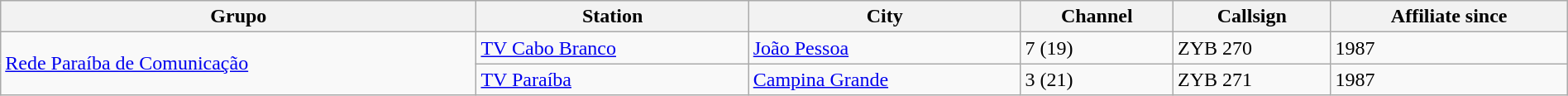<table class = "wikitable" style = "width: 100%">
<tr>
<th>Grupo</th>
<th>Station</th>
<th>City</th>
<th>Channel</th>
<th>Callsign</th>
<th>Affiliate since</th>
</tr>
<tr>
<td rowspan="2"><a href='#'>Rede Paraíba de Comunicação</a></td>
<td><a href='#'>TV Cabo Branco</a></td>
<td><a href='#'>João Pessoa</a></td>
<td>7 (19)</td>
<td>ZYB 270</td>
<td>1987</td>
</tr>
<tr>
<td><a href='#'>TV Paraíba</a></td>
<td><a href='#'>Campina Grande</a></td>
<td>3 (21)</td>
<td>ZYB 271</td>
<td>1987</td>
</tr>
</table>
